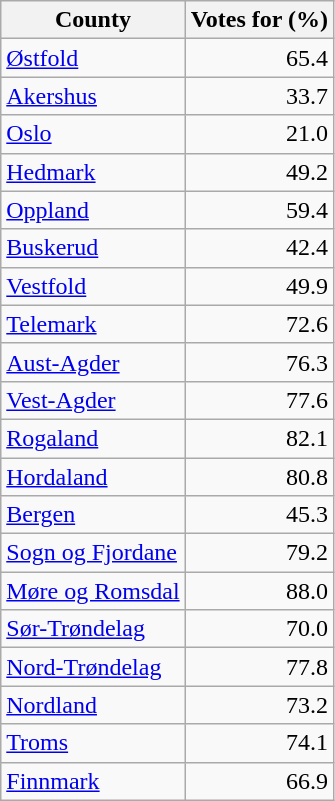<table class="wikitable sortable">
<tr>
<th>County</th>
<th>Votes for (%)</th>
</tr>
<tr>
<td><a href='#'>Østfold</a></td>
<td align="right">65.4</td>
</tr>
<tr>
<td><a href='#'>Akershus</a></td>
<td align="right">33.7</td>
</tr>
<tr>
<td><a href='#'>Oslo</a></td>
<td align="right">21.0</td>
</tr>
<tr>
<td><a href='#'>Hedmark</a></td>
<td align="right">49.2</td>
</tr>
<tr>
<td><a href='#'>Oppland</a></td>
<td align="right">59.4</td>
</tr>
<tr>
<td><a href='#'>Buskerud</a></td>
<td align="right">42.4</td>
</tr>
<tr>
<td><a href='#'>Vestfold</a></td>
<td align="right">49.9</td>
</tr>
<tr>
<td><a href='#'>Telemark</a></td>
<td align="right">72.6</td>
</tr>
<tr>
<td><a href='#'>Aust-Agder</a></td>
<td align="right">76.3</td>
</tr>
<tr>
<td><a href='#'>Vest-Agder</a></td>
<td align="right">77.6</td>
</tr>
<tr>
<td><a href='#'>Rogaland</a></td>
<td align="right">82.1</td>
</tr>
<tr>
<td><a href='#'>Hordaland</a></td>
<td align="right">80.8</td>
</tr>
<tr>
<td><a href='#'>Bergen</a></td>
<td align="right">45.3</td>
</tr>
<tr>
<td><a href='#'>Sogn og Fjordane</a></td>
<td align="right">79.2</td>
</tr>
<tr>
<td><a href='#'>Møre og Romsdal</a></td>
<td align="right">88.0</td>
</tr>
<tr>
<td><a href='#'>Sør-Trøndelag</a></td>
<td align="right">70.0</td>
</tr>
<tr>
<td><a href='#'>Nord-Trøndelag</a></td>
<td align="right">77.8</td>
</tr>
<tr>
<td><a href='#'>Nordland</a></td>
<td align="right">73.2</td>
</tr>
<tr>
<td><a href='#'>Troms</a></td>
<td align="right">74.1</td>
</tr>
<tr>
<td><a href='#'>Finnmark</a></td>
<td align="right">66.9</td>
</tr>
</table>
